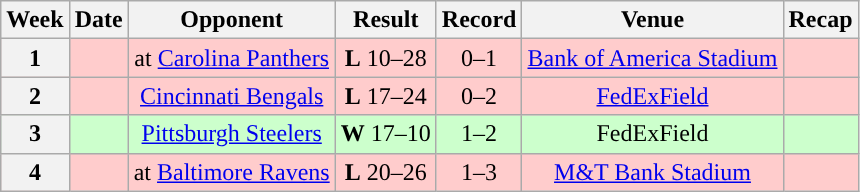<table class="wikitable" style="text-align:center">
<tr>
<th>Week</th>
<th>Date</th>
<th>Opponent</th>
<th>Result</th>
<th>Record</th>
<th>Venue</th>
<th>Recap</th>
</tr>
<tr style="background:#fcc;">
<th>1</th>
<td></td>
<td>at <a href='#'>Carolina Panthers</a></td>
<td><strong>L</strong> 10–28</td>
<td>0–1</td>
<td><a href='#'>Bank of America Stadium</a></td>
<td></td>
</tr>
<tr style="background:#fcc;">
<th>2</th>
<td></td>
<td><a href='#'>Cincinnati Bengals</a></td>
<td><strong>L</strong> 17–24</td>
<td>0–2</td>
<td><a href='#'>FedExField</a></td>
<td></td>
</tr>
<tr style="background:#cfc;">
<th>3</th>
<td></td>
<td><a href='#'>Pittsburgh Steelers</a></td>
<td><strong>W</strong> 17–10</td>
<td>1–2</td>
<td>FedExField</td>
<td></td>
</tr>
<tr style="background:#fcc;">
<th>4</th>
<td></td>
<td>at <a href='#'>Baltimore Ravens</a></td>
<td><strong>L</strong> 20–26</td>
<td>1–3</td>
<td><a href='#'>M&T Bank Stadium</a></td>
<td></td>
</tr>
</table>
